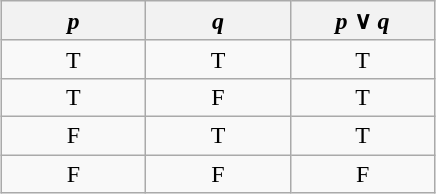<table class="wikitable" style="margin:1em auto; text-align:center;">
<tr>
<th style="width:15%"><em>p</em></th>
<th style="width:15%"><em>q</em></th>
<th style="width:15%"><em>p</em> ∨ <em>q</em></th>
</tr>
<tr>
<td>T</td>
<td>T</td>
<td>T</td>
</tr>
<tr>
<td>T</td>
<td>F</td>
<td>T</td>
</tr>
<tr>
<td>F</td>
<td>T</td>
<td>T</td>
</tr>
<tr>
<td>F</td>
<td>F</td>
<td>F</td>
</tr>
</table>
